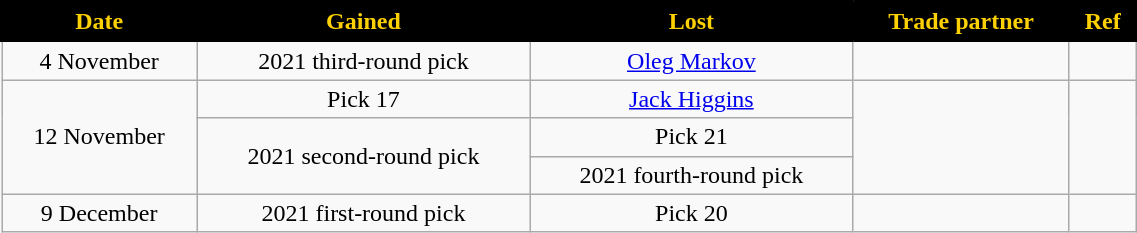<table class="wikitable" style="text-align:center; font-size:100%; width:60%;">
<tr>
<th style="background:black; color:#FED102; border: solid black 2px;">Date</th>
<th style="background:black; color:#FED102; border: solid black 2px;">Gained</th>
<th style="background:black; color:#FED102; border: solid black 2px;">Lost</th>
<th style="background:black; color:#FED102; border: solid black 2px;">Trade partner</th>
<th style="background:black; color:#FED102; border: solid black 2px;">Ref</th>
</tr>
<tr>
<td>4 November</td>
<td>2021 third-round pick</td>
<td><a href='#'>Oleg Markov</a></td>
<td></td>
<td></td>
</tr>
<tr>
<td rowspan=3>12 November</td>
<td>Pick 17</td>
<td><a href='#'>Jack Higgins</a></td>
<td rowspan=3></td>
<td rowspan=3></td>
</tr>
<tr>
<td rowspan=2>2021 second-round pick</td>
<td>Pick 21</td>
</tr>
<tr>
<td>2021 fourth-round pick</td>
</tr>
<tr>
<td>9 December</td>
<td>2021 first-round pick</td>
<td>Pick 20</td>
<td></td>
<td></td>
</tr>
</table>
